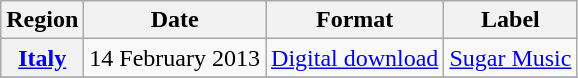<table class="wikitable sortable plainrowheaders" style="text-align:center">
<tr>
<th>Region</th>
<th>Date</th>
<th>Format</th>
<th>Label</th>
</tr>
<tr>
<th scope="row"><a href='#'>Italy</a></th>
<td>14 February 2013</td>
<td><a href='#'>Digital download</a></td>
<td><a href='#'>Sugar Music</a></td>
</tr>
<tr>
</tr>
</table>
